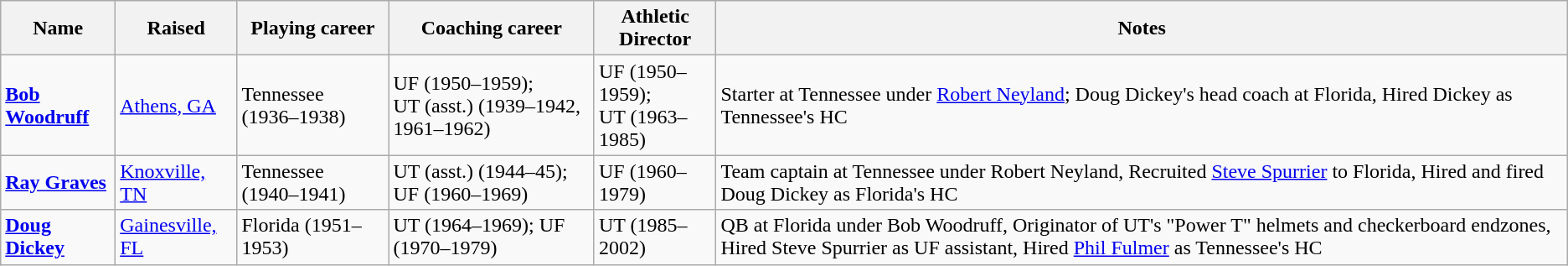<table class="wikitable">
<tr>
<th>Name</th>
<th>Raised</th>
<th>Playing career</th>
<th>Coaching career</th>
<th>Athletic Director</th>
<th>Notes</th>
</tr>
<tr>
<td><strong><a href='#'>Bob Woodruff</a></strong></td>
<td><a href='#'>Athens, GA</a></td>
<td>Tennessee (1936–1938)</td>
<td>UF (1950–1959);<br>UT (asst.) (1939–1942, 1961–1962)</td>
<td>UF (1950–1959);<br>UT (1963–1985)</td>
<td>Starter at Tennessee under <a href='#'>Robert Neyland</a>; Doug Dickey's head coach at Florida, Hired Dickey as Tennessee's HC</td>
</tr>
<tr>
<td><strong><a href='#'>Ray Graves</a></strong></td>
<td><a href='#'>Knoxville, TN</a></td>
<td>Tennessee (1940–1941)</td>
<td>UT (asst.) (1944–45);<br>UF (1960–1969)</td>
<td>UF (1960–1979)</td>
<td>Team captain at Tennessee under Robert Neyland, Recruited <a href='#'>Steve Spurrier</a> to Florida, Hired and fired Doug Dickey as Florida's HC</td>
</tr>
<tr>
<td><strong><a href='#'>Doug Dickey</a></strong></td>
<td><a href='#'>Gainesville, FL</a></td>
<td>Florida (1951–1953)</td>
<td>UT (1964–1969); UF (1970–1979)</td>
<td>UT (1985–2002)</td>
<td>QB at Florida under Bob Woodruff, Originator of UT's "Power T" helmets and checkerboard endzones, Hired Steve Spurrier as UF assistant, Hired <a href='#'>Phil Fulmer</a> as Tennessee's HC</td>
</tr>
</table>
